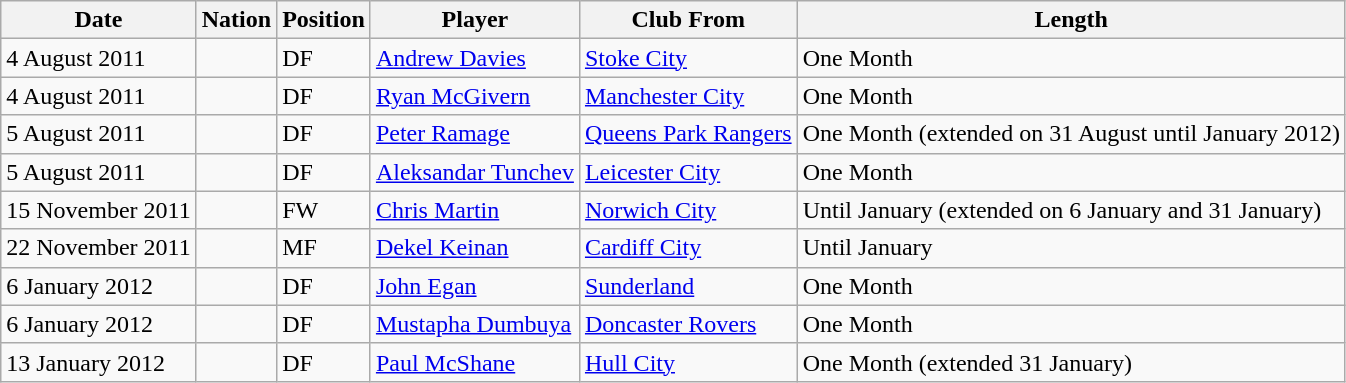<table class="wikitable">
<tr>
<th>Date</th>
<th>Nation</th>
<th>Position</th>
<th>Player</th>
<th>Club From</th>
<th>Length</th>
</tr>
<tr>
<td>4 August 2011</td>
<td></td>
<td>DF</td>
<td><a href='#'>Andrew Davies</a></td>
<td><a href='#'>Stoke City</a></td>
<td>One Month</td>
</tr>
<tr>
<td>4 August 2011</td>
<td></td>
<td>DF</td>
<td><a href='#'>Ryan McGivern</a></td>
<td><a href='#'>Manchester City</a></td>
<td>One Month</td>
</tr>
<tr>
<td>5 August 2011</td>
<td></td>
<td>DF</td>
<td><a href='#'>Peter Ramage</a></td>
<td><a href='#'>Queens Park Rangers</a></td>
<td>One Month (extended on 31 August until January 2012)</td>
</tr>
<tr>
<td>5 August 2011</td>
<td></td>
<td>DF</td>
<td><a href='#'>Aleksandar Tunchev</a></td>
<td><a href='#'>Leicester City</a></td>
<td>One Month</td>
</tr>
<tr>
<td>15 November 2011</td>
<td></td>
<td>FW</td>
<td><a href='#'>Chris Martin</a></td>
<td><a href='#'>Norwich City</a></td>
<td>Until January (extended on 6 January and 31 January)</td>
</tr>
<tr>
<td>22 November 2011</td>
<td></td>
<td>MF</td>
<td><a href='#'>Dekel Keinan</a></td>
<td><a href='#'>Cardiff City</a></td>
<td>Until January</td>
</tr>
<tr>
<td>6 January 2012</td>
<td></td>
<td>DF</td>
<td><a href='#'>John Egan</a></td>
<td><a href='#'>Sunderland</a></td>
<td>One Month</td>
</tr>
<tr>
<td>6 January 2012</td>
<td></td>
<td>DF</td>
<td><a href='#'>Mustapha Dumbuya</a></td>
<td><a href='#'>Doncaster Rovers</a></td>
<td>One Month</td>
</tr>
<tr>
<td>13 January 2012</td>
<td></td>
<td>DF</td>
<td><a href='#'>Paul McShane</a></td>
<td><a href='#'>Hull City</a></td>
<td>One Month (extended 31 January)</td>
</tr>
</table>
